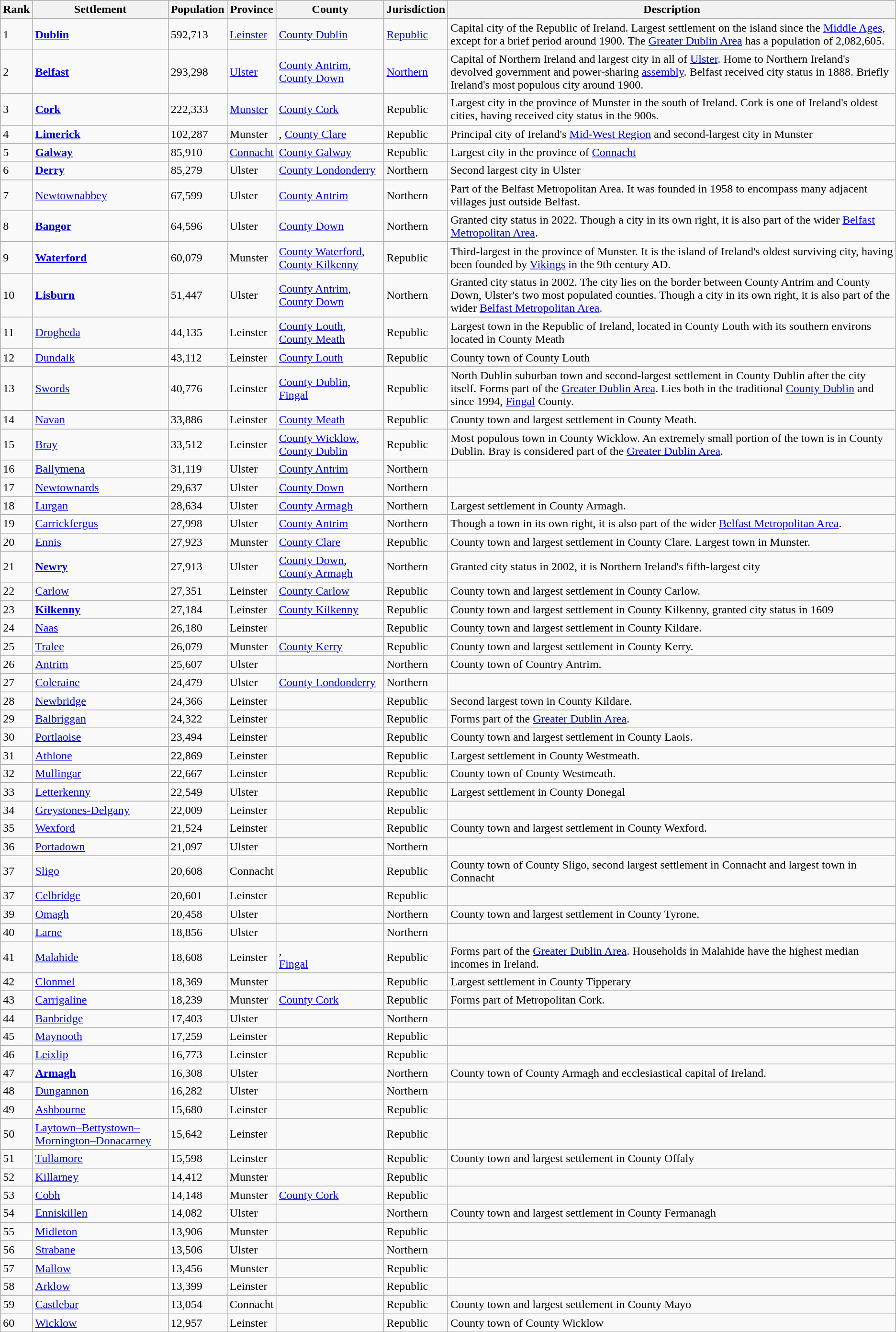<table class="wikitable sortable">
<tr>
<th>Rank</th>
<th>Settlement</th>
<th>Population</th>
<th>Province</th>
<th>County</th>
<th>Jurisdiction</th>
<th>Description</th>
</tr>
<tr>
<td>1</td>
<td><strong><a href='#'>Dublin</a></strong></td>
<td>592,713</td>
<td><a href='#'>Leinster</a></td>
<td><a href='#'>County Dublin</a></td>
<td><a href='#'>Republic</a></td>
<td>Capital city of the Republic of Ireland. Largest settlement on the island since the <a href='#'>Middle Ages</a>, except for a brief period around 1900. The <a href='#'>Greater Dublin Area</a> has a population of 2,082,605.</td>
</tr>
<tr>
<td>2</td>
<td><strong><a href='#'>Belfast</a></strong></td>
<td>293,298</td>
<td><a href='#'>Ulster</a></td>
<td><a href='#'>County Antrim</a>, <a href='#'>County Down</a></td>
<td><a href='#'>Northern</a></td>
<td>Capital of Northern Ireland and largest city in all of <a href='#'>Ulster</a>. Home to Northern Ireland's devolved government and power-sharing <a href='#'>assembly</a>. Belfast received city status in 1888. Briefly Ireland's most populous city around 1900.</td>
</tr>
<tr>
<td>3</td>
<td><a href='#'><strong>Cork</strong></a></td>
<td>222,333</td>
<td><a href='#'>Munster</a></td>
<td><a href='#'>County Cork</a></td>
<td>Republic</td>
<td>Largest city in the province of Munster in the south of Ireland. Cork is one of Ireland's oldest cities, having received city status in the 900s.</td>
</tr>
<tr>
<td>4</td>
<td><strong><a href='#'>Limerick</a></strong></td>
<td>102,287</td>
<td>Munster</td>
<td>, <a href='#'>County Clare</a></td>
<td>Republic</td>
<td>Principal city of Ireland's <a href='#'>Mid-West Region</a> and second-largest city in Munster</td>
</tr>
<tr>
<td>5</td>
<td><strong><a href='#'>Galway</a></strong></td>
<td>85,910</td>
<td><a href='#'>Connacht</a></td>
<td><a href='#'>County Galway</a></td>
<td>Republic</td>
<td>Largest city in the province of <a href='#'>Connacht</a></td>
</tr>
<tr>
<td>6</td>
<td><strong><a href='#'>Derry</a></strong></td>
<td>85,279</td>
<td>Ulster</td>
<td><a href='#'>County Londonderry</a></td>
<td>Northern</td>
<td>Second largest city in Ulster</td>
</tr>
<tr>
<td>7</td>
<td><a href='#'>Newtownabbey</a></td>
<td>67,599</td>
<td>Ulster</td>
<td><a href='#'>County Antrim</a></td>
<td>Northern</td>
<td>Part of the Belfast Metropolitan Area. It was founded in 1958 to encompass many adjacent villages just outside Belfast.</td>
</tr>
<tr>
<td>8</td>
<td><strong><a href='#'>Bangor</a></strong></td>
<td>64,596</td>
<td>Ulster</td>
<td><a href='#'>County Down</a></td>
<td>Northern</td>
<td>Granted city status in 2022. Though a city in its own right, it is also part of the wider <a href='#'>Belfast Metropolitan Area</a>.</td>
</tr>
<tr>
<td>9</td>
<td><strong><a href='#'>Waterford</a></strong></td>
<td>60,079</td>
<td>Munster</td>
<td><a href='#'>County Waterford</a>,  <a href='#'>County Kilkenny</a></td>
<td>Republic</td>
<td>Third-largest in the province of Munster. It is the island of Ireland's oldest surviving city, having been founded by <a href='#'>Vikings</a> in the 9th century AD.</td>
</tr>
<tr>
<td>10</td>
<td><strong><a href='#'>Lisburn</a></strong></td>
<td>51,447</td>
<td>Ulster</td>
<td><a href='#'>County Antrim</a>, <a href='#'>County Down</a></td>
<td>Northern</td>
<td>Granted city status in 2002. The city lies on the border between County Antrim and County Down, Ulster's two most populated counties. Though a city in its own right, it is also part of the wider <a href='#'>Belfast Metropolitan Area</a>.</td>
</tr>
<tr>
<td>11</td>
<td><a href='#'>Drogheda</a></td>
<td>44,135</td>
<td>Leinster</td>
<td><a href='#'>County Louth</a>, <a href='#'>County Meath</a></td>
<td>Republic</td>
<td>Largest town in the Republic of Ireland, located in County Louth with its southern environs located in County Meath</td>
</tr>
<tr>
<td>12</td>
<td><a href='#'>Dundalk</a></td>
<td>43,112</td>
<td>Leinster</td>
<td><a href='#'>County Louth</a></td>
<td>Republic</td>
<td>County town of County Louth</td>
</tr>
<tr>
<td>13</td>
<td><a href='#'>Swords</a></td>
<td>40,776</td>
<td>Leinster</td>
<td><a href='#'>County Dublin</a>,<br><a href='#'>Fingal</a></td>
<td>Republic</td>
<td>North Dublin suburban town and second-largest settlement in County Dublin after the city itself. Forms part of the <a href='#'>Greater Dublin Area</a>. Lies both in the traditional <a href='#'>County Dublin</a> and since 1994, <a href='#'>Fingal</a> County.</td>
</tr>
<tr>
<td>14</td>
<td><a href='#'>Navan</a></td>
<td>33,886</td>
<td>Leinster</td>
<td><a href='#'>County Meath</a></td>
<td>Republic</td>
<td>County town and largest settlement in County Meath.</td>
</tr>
<tr>
<td>15</td>
<td><a href='#'>Bray</a></td>
<td>33,512</td>
<td>Leinster</td>
<td><a href='#'>County Wicklow</a>, <a href='#'>County Dublin</a></td>
<td>Republic</td>
<td>Most populous town in County Wicklow. An extremely small portion of the town is in County Dublin. Bray is considered part of the <a href='#'>Greater Dublin Area</a>.</td>
</tr>
<tr>
<td>16</td>
<td><a href='#'>Ballymena</a></td>
<td>31,119</td>
<td>Ulster</td>
<td><a href='#'>County Antrim</a></td>
<td>Northern</td>
<td></td>
</tr>
<tr>
<td>17</td>
<td><a href='#'>Newtownards</a></td>
<td>29,637</td>
<td>Ulster</td>
<td><a href='#'>County Down</a></td>
<td>Northern</td>
<td></td>
</tr>
<tr>
<td>18</td>
<td><a href='#'>Lurgan</a></td>
<td>28,634</td>
<td>Ulster</td>
<td><a href='#'>County Armagh</a></td>
<td>Northern</td>
<td>Largest settlement in County Armagh.</td>
</tr>
<tr>
<td>19</td>
<td><a href='#'>Carrickfergus</a></td>
<td>27,998</td>
<td>Ulster</td>
<td><a href='#'>County Antrim</a></td>
<td>Northern</td>
<td>Though a town in its own right, it is also part of the wider <a href='#'>Belfast Metropolitan Area</a>.</td>
</tr>
<tr>
<td>20</td>
<td><a href='#'>Ennis</a></td>
<td>27,923</td>
<td>Munster</td>
<td><a href='#'>County Clare</a></td>
<td>Republic</td>
<td>County town and largest settlement in County Clare. Largest town in Munster.</td>
</tr>
<tr>
<td>21</td>
<td><strong><a href='#'>Newry</a></strong></td>
<td>27,913</td>
<td>Ulster</td>
<td><a href='#'>County Down</a>, <a href='#'>County Armagh</a></td>
<td>Northern</td>
<td>Granted city status in 2002, it is Northern Ireland's fifth-largest city</td>
</tr>
<tr>
<td>22</td>
<td><a href='#'>Carlow</a></td>
<td>27,351</td>
<td>Leinster</td>
<td><a href='#'>County Carlow</a></td>
<td>Republic</td>
<td>County town and largest settlement in County Carlow.</td>
</tr>
<tr>
<td>23</td>
<td><strong><a href='#'>Kilkenny</a></strong></td>
<td>27,184</td>
<td>Leinster</td>
<td><a href='#'>County Kilkenny</a></td>
<td>Republic</td>
<td>County town and largest settlement in County Kilkenny, granted city status in 1609</td>
</tr>
<tr>
<td>24</td>
<td><a href='#'>Naas</a></td>
<td>26,180</td>
<td>Leinster</td>
<td></td>
<td>Republic</td>
<td>County town and largest settlement in County Kildare.</td>
</tr>
<tr>
<td>25</td>
<td><a href='#'>Tralee</a></td>
<td>26,079</td>
<td>Munster</td>
<td><a href='#'>County Kerry</a></td>
<td>Republic</td>
<td>County town and largest settlement in County Kerry.</td>
</tr>
<tr>
<td>26</td>
<td><a href='#'>Antrim</a></td>
<td>25,607</td>
<td>Ulster</td>
<td></td>
<td>Northern</td>
<td>County town of Country Antrim.</td>
</tr>
<tr>
<td>27</td>
<td><a href='#'>Coleraine</a></td>
<td>24,479</td>
<td>Ulster</td>
<td><a href='#'>County Londonderry</a></td>
<td>Northern</td>
<td></td>
</tr>
<tr>
<td>28</td>
<td><a href='#'>Newbridge</a></td>
<td>24,366</td>
<td>Leinster</td>
<td></td>
<td>Republic</td>
<td>Second largest town in County Kildare.</td>
</tr>
<tr>
<td>29</td>
<td><a href='#'>Balbriggan</a></td>
<td>24,322</td>
<td>Leinster</td>
<td></td>
<td>Republic</td>
<td>Forms part of the <a href='#'>Greater Dublin Area</a>.</td>
</tr>
<tr>
<td>30</td>
<td><a href='#'>Portlaoise</a></td>
<td>23,494</td>
<td>Leinster</td>
<td></td>
<td>Republic</td>
<td>County town and largest settlement in County Laois.</td>
</tr>
<tr>
<td>31</td>
<td><a href='#'>Athlone</a></td>
<td>22,869</td>
<td>Leinster</td>
<td></td>
<td>Republic</td>
<td>Largest settlement in County Westmeath.</td>
</tr>
<tr>
<td>32</td>
<td><a href='#'>Mullingar</a></td>
<td>22,667</td>
<td>Leinster</td>
<td></td>
<td>Republic</td>
<td>County town of County Westmeath.</td>
</tr>
<tr>
<td>33</td>
<td><a href='#'>Letterkenny</a></td>
<td>22,549</td>
<td>Ulster</td>
<td></td>
<td>Republic</td>
<td>Largest settlement in County Donegal</td>
</tr>
<tr>
<td>34</td>
<td><a href='#'>Greystones-Delgany</a></td>
<td>22,009</td>
<td>Leinster</td>
<td></td>
<td>Republic</td>
<td></td>
</tr>
<tr>
<td>35</td>
<td><a href='#'>Wexford</a></td>
<td>21,524</td>
<td>Leinster</td>
<td></td>
<td>Republic</td>
<td>County town and largest settlement in County Wexford.</td>
</tr>
<tr>
<td>36</td>
<td><a href='#'>Portadown</a></td>
<td>21,097</td>
<td>Ulster</td>
<td></td>
<td>Northern</td>
<td></td>
</tr>
<tr>
<td>37</td>
<td><a href='#'>Sligo</a></td>
<td>20,608</td>
<td>Connacht</td>
<td></td>
<td>Republic</td>
<td>County town of County Sligo, second largest settlement in Connacht and largest town in Connacht</td>
</tr>
<tr>
<td>37</td>
<td><a href='#'>Celbridge</a></td>
<td>20,601</td>
<td>Leinster</td>
<td></td>
<td>Republic</td>
<td></td>
</tr>
<tr>
<td>39</td>
<td><a href='#'>Omagh</a></td>
<td>20,458</td>
<td>Ulster</td>
<td></td>
<td>Northern</td>
<td>County town and largest settlement in County Tyrone.</td>
</tr>
<tr>
<td>40</td>
<td><a href='#'>Larne</a></td>
<td>18,856</td>
<td>Ulster</td>
<td></td>
<td>Northern</td>
<td></td>
</tr>
<tr>
<td>41</td>
<td><a href='#'>Malahide</a></td>
<td>18,608</td>
<td>Leinster</td>
<td>,<br><a href='#'>Fingal</a></td>
<td>Republic</td>
<td>Forms part of the <a href='#'>Greater Dublin Area</a>. Households in Malahide have the highest median incomes in Ireland.</td>
</tr>
<tr>
<td>42</td>
<td><a href='#'>Clonmel</a></td>
<td>18,369</td>
<td>Munster</td>
<td></td>
<td>Republic</td>
<td>Largest settlement in County Tipperary</td>
</tr>
<tr>
<td>43</td>
<td><a href='#'>Carrigaline</a></td>
<td>18,239</td>
<td>Munster</td>
<td><a href='#'>County Cork</a></td>
<td>Republic</td>
<td>Forms part of Metropolitan Cork.</td>
</tr>
<tr>
<td>44</td>
<td><a href='#'>Banbridge</a></td>
<td>17,403</td>
<td>Ulster</td>
<td></td>
<td>Northern</td>
<td></td>
</tr>
<tr>
<td>45</td>
<td><a href='#'>Maynooth</a></td>
<td>17,259</td>
<td>Leinster</td>
<td></td>
<td>Republic</td>
<td></td>
</tr>
<tr>
<td>46</td>
<td><a href='#'>Leixlip</a></td>
<td>16,773</td>
<td>Leinster</td>
<td></td>
<td>Republic</td>
<td></td>
</tr>
<tr>
<td>47</td>
<td><strong><a href='#'>Armagh</a></strong></td>
<td>16,308</td>
<td>Ulster</td>
<td></td>
<td>Northern</td>
<td>County town of County Armagh and ecclesiastical capital of Ireland.</td>
</tr>
<tr>
<td>48</td>
<td><a href='#'>Dungannon</a></td>
<td>16,282</td>
<td>Ulster</td>
<td></td>
<td>Northern</td>
<td></td>
</tr>
<tr>
<td>49</td>
<td><a href='#'>Ashbourne</a></td>
<td>15,680</td>
<td>Leinster</td>
<td></td>
<td>Republic</td>
<td></td>
</tr>
<tr>
<td>50</td>
<td><a href='#'>Laytown–Bettystown–Mornington–Donacarney</a></td>
<td>15,642</td>
<td>Leinster</td>
<td></td>
<td>Republic</td>
<td></td>
</tr>
<tr>
<td>51</td>
<td><a href='#'>Tullamore</a></td>
<td>15,598</td>
<td>Leinster</td>
<td></td>
<td>Republic</td>
<td>County town and largest settlement in County Offaly</td>
</tr>
<tr>
<td>52</td>
<td><a href='#'>Killarney</a></td>
<td>14,412</td>
<td>Munster</td>
<td></td>
<td>Republic</td>
<td></td>
</tr>
<tr>
<td>53</td>
<td><a href='#'>Cobh</a></td>
<td>14,148</td>
<td>Munster</td>
<td><a href='#'>County Cork</a></td>
<td>Republic</td>
<td></td>
</tr>
<tr>
<td>54</td>
<td><a href='#'>Enniskillen</a></td>
<td>14,082</td>
<td>Ulster</td>
<td></td>
<td>Northern</td>
<td>County town and largest settlement in County Fermanagh</td>
</tr>
<tr>
<td>55</td>
<td><a href='#'>Midleton</a></td>
<td>13,906</td>
<td>Munster</td>
<td></td>
<td>Republic</td>
<td></td>
</tr>
<tr>
<td>56</td>
<td><a href='#'>Strabane</a></td>
<td>13,506</td>
<td>Ulster</td>
<td></td>
<td>Northern</td>
<td></td>
</tr>
<tr>
<td>57</td>
<td><a href='#'>Mallow</a></td>
<td>13,456</td>
<td>Munster</td>
<td></td>
<td>Republic</td>
<td></td>
</tr>
<tr>
<td>58</td>
<td><a href='#'>Arklow</a></td>
<td>13,399</td>
<td>Leinster</td>
<td></td>
<td>Republic</td>
<td></td>
</tr>
<tr>
<td>59</td>
<td><a href='#'>Castlebar</a></td>
<td>13,054</td>
<td>Connacht</td>
<td></td>
<td>Republic</td>
<td>County town and largest settlement in County Mayo</td>
</tr>
<tr>
<td>60</td>
<td><a href='#'>Wicklow</a></td>
<td>12,957</td>
<td>Leinster</td>
<td></td>
<td>Republic</td>
<td>County town of County Wicklow</td>
</tr>
</table>
